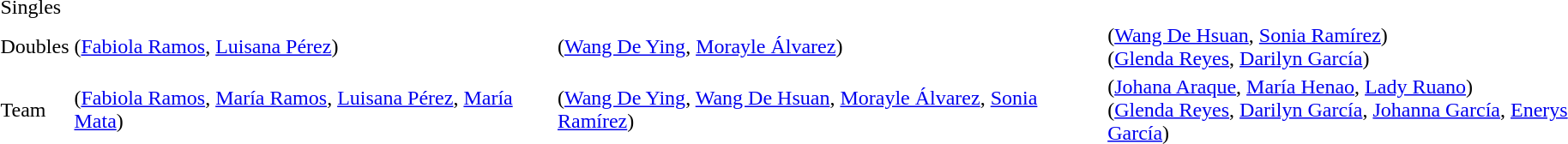<table>
<tr>
<td>Singles</td>
<td></td>
<td></td>
<td><br></td>
</tr>
<tr>
<td>Doubles</td>
<td> (<a href='#'>Fabiola Ramos</a>, <a href='#'>Luisana Pérez</a>)</td>
<td> (<a href='#'>Wang De Ying</a>, <a href='#'>Morayle Álvarez</a>)</td>
<td> (<a href='#'>Wang De Hsuan</a>, <a href='#'>Sonia Ramírez</a>)<br> (<a href='#'>Glenda Reyes</a>, <a href='#'>Darilyn García</a>)</td>
</tr>
<tr>
<td>Team</td>
<td> (<a href='#'>Fabiola Ramos</a>, <a href='#'>María Ramos</a>, <a href='#'>Luisana Pérez</a>, <a href='#'>María Mata</a>)</td>
<td> (<a href='#'>Wang De Ying</a>, <a href='#'>Wang De Hsuan</a>, <a href='#'>Morayle Álvarez</a>, <a href='#'>Sonia Ramírez</a>)</td>
<td> (<a href='#'>Johana Araque</a>, <a href='#'>María Henao</a>, <a href='#'>Lady Ruano</a>)<br> (<a href='#'>Glenda Reyes</a>, <a href='#'>Darilyn García</a>, <a href='#'>Johanna García</a>, <a href='#'>Enerys García</a>)</td>
</tr>
<tr>
</tr>
</table>
